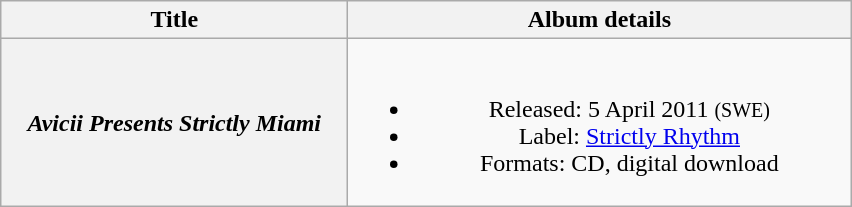<table class="wikitable plainrowheaders" style="text-align:center;" border="1">
<tr>
<th scope="col" style="width:14em;">Title</th>
<th scope="col" style="width:20.5em;">Album details</th>
</tr>
<tr>
<th scope="row"><em>Avicii Presents Strictly Miami</em></th>
<td><br><ul><li>Released: 5 April 2011 <small>(SWE)</small></li><li>Label: <a href='#'>Strictly Rhythm</a></li><li>Formats: CD, digital download</li></ul></td>
</tr>
</table>
